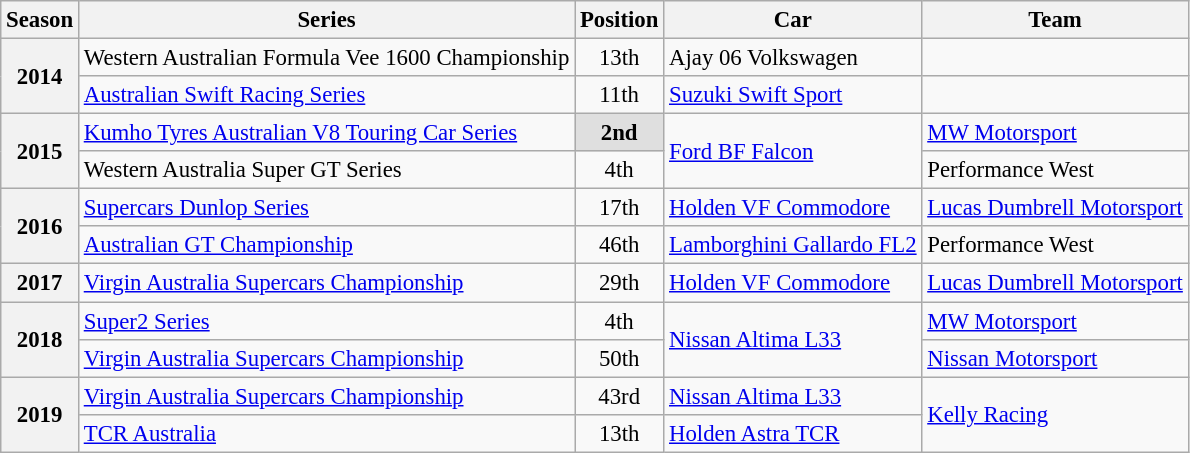<table class="wikitable" style="font-size: 95%;">
<tr>
<th>Season</th>
<th>Series</th>
<th>Position</th>
<th>Car</th>
<th>Team</th>
</tr>
<tr>
<th rowspan=2>2014</th>
<td>Western Australian Formula Vee 1600 Championship</td>
<td align="center">13th</td>
<td>Ajay 06 Volkswagen</td>
<td></td>
</tr>
<tr>
<td><a href='#'>Australian Swift Racing Series</a></td>
<td align="center">11th</td>
<td><a href='#'>Suzuki Swift Sport</a></td>
<td></td>
</tr>
<tr>
<th rowspan=2>2015</th>
<td><a href='#'>Kumho Tyres Australian V8 Touring Car Series</a></td>
<td align="center" style="background: #dfdfdf"><strong>2nd</strong></td>
<td rowspan=2><a href='#'>Ford BF Falcon</a></td>
<td><a href='#'>MW Motorsport</a></td>
</tr>
<tr>
<td>Western Australia Super GT Series</td>
<td align="center">4th</td>
<td>Performance West</td>
</tr>
<tr>
<th rowspan=2>2016</th>
<td><a href='#'>Supercars Dunlop Series</a></td>
<td align="center">17th</td>
<td><a href='#'>Holden VF Commodore</a></td>
<td><a href='#'>Lucas Dumbrell Motorsport</a></td>
</tr>
<tr>
<td><a href='#'>Australian GT Championship</a></td>
<td align="center">46th</td>
<td><a href='#'>Lamborghini Gallardo FL2</a></td>
<td>Performance West</td>
</tr>
<tr>
<th>2017</th>
<td><a href='#'>Virgin Australia Supercars Championship</a></td>
<td align="center">29th</td>
<td><a href='#'>Holden VF Commodore</a></td>
<td><a href='#'>Lucas Dumbrell Motorsport</a></td>
</tr>
<tr>
<th rowspan=2>2018</th>
<td><a href='#'>Super2 Series</a></td>
<td align="center">4th</td>
<td rowspan=2><a href='#'>Nissan Altima L33</a></td>
<td><a href='#'>MW Motorsport</a></td>
</tr>
<tr>
<td><a href='#'>Virgin Australia Supercars Championship</a></td>
<td align="center">50th</td>
<td><a href='#'>Nissan Motorsport</a></td>
</tr>
<tr>
<th rowspan=2>2019</th>
<td><a href='#'>Virgin Australia Supercars Championship</a></td>
<td align="center">43rd</td>
<td><a href='#'>Nissan Altima L33</a></td>
<td rowspan=2><a href='#'>Kelly Racing</a></td>
</tr>
<tr>
<td><a href='#'>TCR Australia</a></td>
<td align="center">13th</td>
<td><a href='#'>Holden Astra TCR</a></td>
</tr>
</table>
